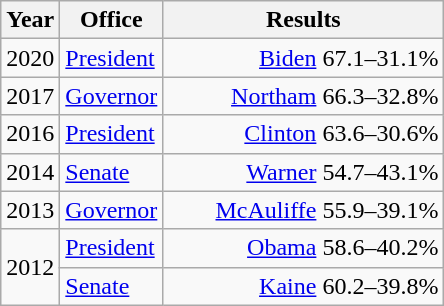<table class=wikitable>
<tr>
<th width="30">Year</th>
<th width="60">Office</th>
<th width="180">Results</th>
</tr>
<tr>
<td>2020</td>
<td><a href='#'>President</a></td>
<td align="right" ><a href='#'>Biden</a> 67.1–31.1%</td>
</tr>
<tr>
<td>2017</td>
<td><a href='#'>Governor</a></td>
<td align="right" ><a href='#'>Northam</a> 66.3–32.8%</td>
</tr>
<tr>
<td>2016</td>
<td><a href='#'>President</a></td>
<td align="right" ><a href='#'>Clinton</a> 63.6–30.6%</td>
</tr>
<tr>
<td>2014</td>
<td><a href='#'>Senate</a></td>
<td align="right" ><a href='#'>Warner</a> 54.7–43.1%</td>
</tr>
<tr>
<td>2013</td>
<td><a href='#'>Governor</a></td>
<td align="right" ><a href='#'>McAuliffe</a> 55.9–39.1%</td>
</tr>
<tr>
<td rowspan="2">2012</td>
<td><a href='#'>President</a></td>
<td align="right" ><a href='#'>Obama</a> 58.6–40.2%</td>
</tr>
<tr>
<td><a href='#'>Senate</a></td>
<td align="right" ><a href='#'>Kaine</a> 60.2–39.8%</td>
</tr>
</table>
